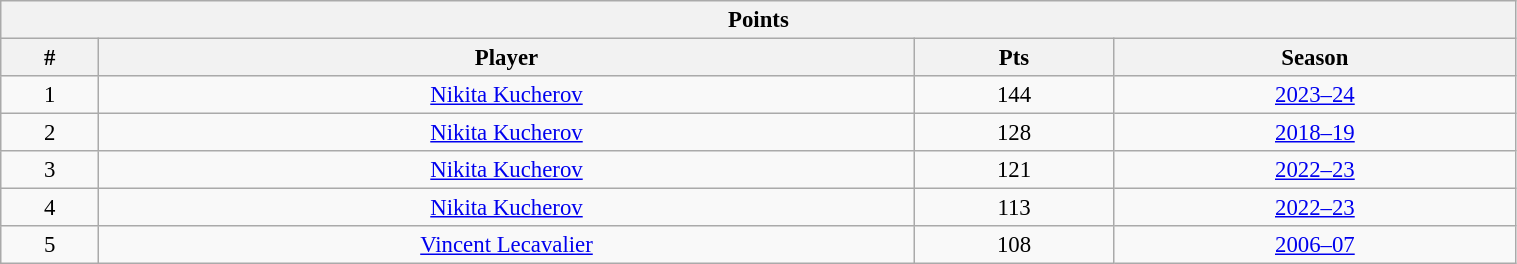<table class="wikitable" style="text-align: center; font-size: 95%" width="80%">
<tr>
<th colspan="4">Points</th>
</tr>
<tr>
<th>#</th>
<th>Player</th>
<th>Pts</th>
<th>Season</th>
</tr>
<tr>
<td>1</td>
<td><a href='#'>Nikita Kucherov</a></td>
<td>144</td>
<td><a href='#'>2023–24</a></td>
</tr>
<tr>
<td>2</td>
<td><a href='#'>Nikita Kucherov</a></td>
<td>128</td>
<td><a href='#'>2018–19</a></td>
</tr>
<tr>
<td>3</td>
<td><a href='#'>Nikita Kucherov</a></td>
<td>121</td>
<td><a href='#'>2022–23</a></td>
</tr>
<tr>
<td>4</td>
<td><a href='#'>Nikita Kucherov</a></td>
<td>113</td>
<td><a href='#'>2022–23</a></td>
</tr>
<tr>
<td>5</td>
<td><a href='#'>Vincent Lecavalier</a></td>
<td>108</td>
<td><a href='#'>2006–07</a></td>
</tr>
</table>
